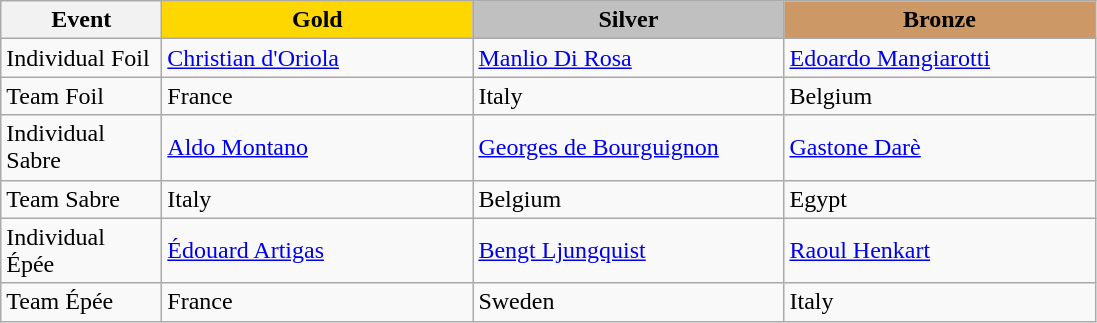<table class="wikitable">
<tr>
<th width="100">Event</th>
<th style="background-color:gold;" width="200"> Gold</th>
<th style="background-color:silver;" width="200"> Silver</th>
<th style="background-color:#CC9966;" width="200"> Bronze</th>
</tr>
<tr>
<td>Individual Foil</td>
<td> <a href='#'>Christian d'Oriola</a></td>
<td> <a href='#'>Manlio Di Rosa</a></td>
<td> <a href='#'>Edoardo Mangiarotti</a></td>
</tr>
<tr>
<td>Team Foil</td>
<td> France</td>
<td> Italy</td>
<td> Belgium</td>
</tr>
<tr>
<td>Individual Sabre</td>
<td> <a href='#'>Aldo Montano</a></td>
<td> <a href='#'>Georges de Bourguignon</a></td>
<td> <a href='#'>Gastone Darè</a></td>
</tr>
<tr>
<td>Team Sabre</td>
<td> Italy</td>
<td> Belgium</td>
<td> Egypt</td>
</tr>
<tr>
<td>Individual Épée</td>
<td> <a href='#'>Édouard Artigas</a></td>
<td> <a href='#'>Bengt Ljungquist</a></td>
<td> <a href='#'>Raoul Henkart</a></td>
</tr>
<tr>
<td>Team Épée</td>
<td> France</td>
<td> Sweden</td>
<td> Italy</td>
</tr>
</table>
